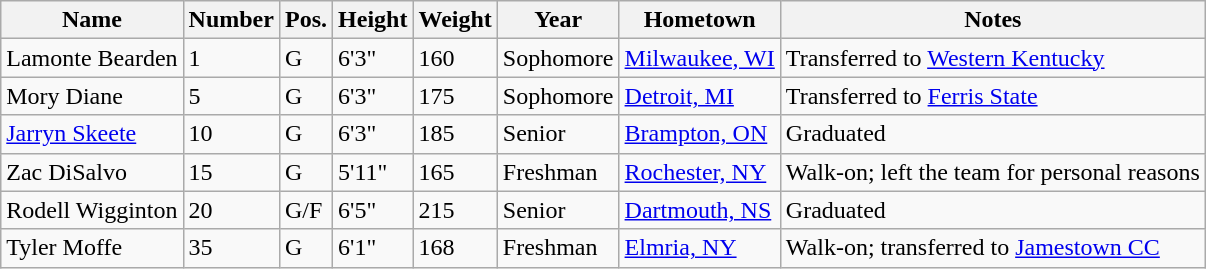<table class="wikitable sortable" border="1">
<tr>
<th>Name</th>
<th>Number</th>
<th>Pos.</th>
<th>Height</th>
<th>Weight</th>
<th>Year</th>
<th>Hometown</th>
<th class="unsortable">Notes</th>
</tr>
<tr>
<td>Lamonte Bearden</td>
<td>1</td>
<td>G</td>
<td>6'3"</td>
<td>160</td>
<td>Sophomore</td>
<td><a href='#'>Milwaukee, WI</a></td>
<td>Transferred to <a href='#'>Western Kentucky</a></td>
</tr>
<tr>
<td>Mory Diane</td>
<td>5</td>
<td>G</td>
<td>6'3"</td>
<td>175</td>
<td>Sophomore</td>
<td><a href='#'>Detroit, MI</a></td>
<td>Transferred to <a href='#'>Ferris State</a></td>
</tr>
<tr>
<td><a href='#'>Jarryn Skeete</a></td>
<td>10</td>
<td>G</td>
<td>6'3"</td>
<td>185</td>
<td>Senior</td>
<td><a href='#'>Brampton, ON</a></td>
<td>Graduated</td>
</tr>
<tr>
<td>Zac DiSalvo</td>
<td>15</td>
<td>G</td>
<td>5'11"</td>
<td>165</td>
<td>Freshman</td>
<td><a href='#'>Rochester, NY</a></td>
<td>Walk-on; left the team for personal reasons</td>
</tr>
<tr>
<td>Rodell Wigginton</td>
<td>20</td>
<td>G/F</td>
<td>6'5"</td>
<td>215</td>
<td>Senior</td>
<td><a href='#'>Dartmouth, NS</a></td>
<td>Graduated</td>
</tr>
<tr>
<td>Tyler Moffe</td>
<td>35</td>
<td>G</td>
<td>6'1"</td>
<td>168</td>
<td>Freshman</td>
<td><a href='#'>Elmria, NY</a></td>
<td>Walk-on; transferred to <a href='#'>Jamestown CC</a></td>
</tr>
</table>
